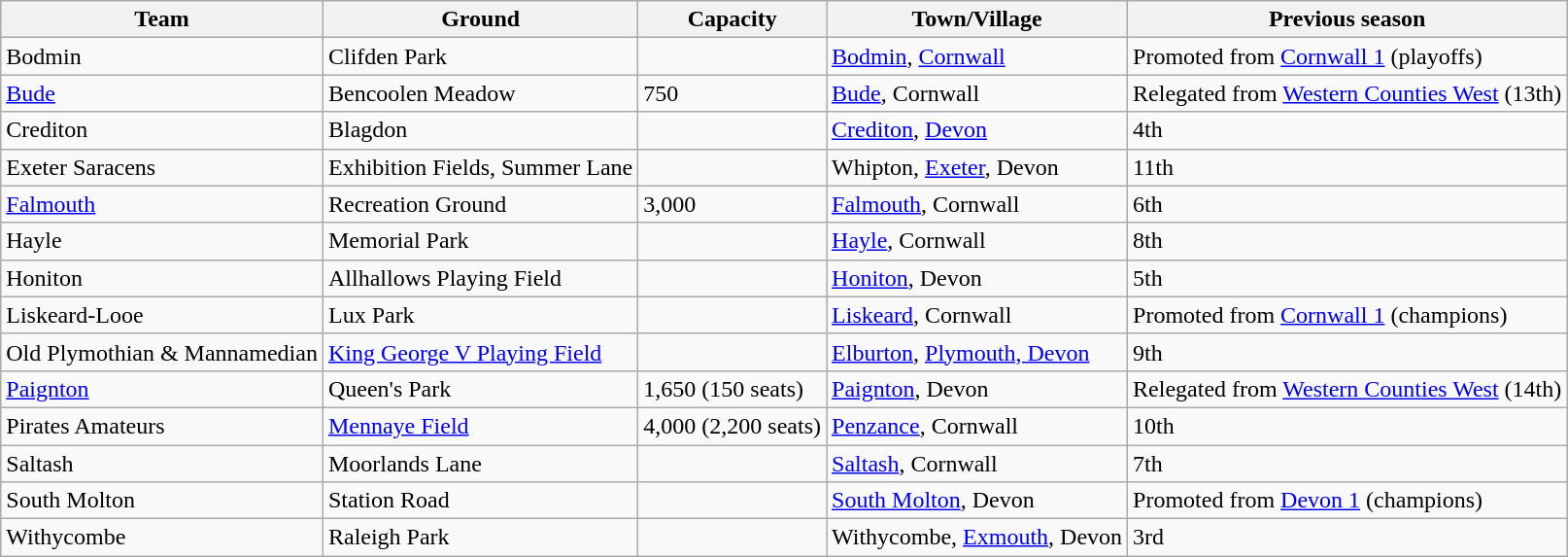<table class="wikitable sortable">
<tr>
<th>Team</th>
<th>Ground</th>
<th>Capacity</th>
<th>Town/Village</th>
<th>Previous season</th>
</tr>
<tr>
<td>Bodmin</td>
<td>Clifden Park</td>
<td></td>
<td><a href='#'>Bodmin</a>, <a href='#'>Cornwall</a></td>
<td>Promoted from <a href='#'>Cornwall 1</a> (playoffs)</td>
</tr>
<tr>
<td><a href='#'>Bude</a></td>
<td>Bencoolen Meadow</td>
<td>750</td>
<td><a href='#'>Bude</a>, Cornwall</td>
<td>Relegated from <a href='#'>Western Counties West</a> (13th)</td>
</tr>
<tr>
<td>Crediton</td>
<td>Blagdon</td>
<td></td>
<td><a href='#'>Crediton</a>, <a href='#'>Devon</a></td>
<td>4th</td>
</tr>
<tr>
<td>Exeter Saracens</td>
<td>Exhibition Fields, Summer Lane</td>
<td></td>
<td>Whipton, <a href='#'>Exeter</a>, Devon</td>
<td>11th</td>
</tr>
<tr>
<td><a href='#'>Falmouth</a></td>
<td>Recreation Ground</td>
<td>3,000</td>
<td><a href='#'>Falmouth</a>, Cornwall</td>
<td>6th</td>
</tr>
<tr>
<td>Hayle</td>
<td>Memorial Park</td>
<td></td>
<td><a href='#'>Hayle</a>, Cornwall</td>
<td>8th</td>
</tr>
<tr>
<td>Honiton</td>
<td>Allhallows Playing Field</td>
<td></td>
<td><a href='#'>Honiton</a>, Devon</td>
<td>5th</td>
</tr>
<tr>
<td>Liskeard-Looe</td>
<td>Lux Park</td>
<td></td>
<td><a href='#'>Liskeard</a>, Cornwall</td>
<td>Promoted from <a href='#'>Cornwall 1</a> (champions)</td>
</tr>
<tr>
<td>Old Plymothian & Mannamedian</td>
<td><a href='#'>King George V Playing Field</a></td>
<td></td>
<td><a href='#'>Elburton</a>, <a href='#'>Plymouth, Devon</a></td>
<td>9th</td>
</tr>
<tr>
<td><a href='#'>Paignton</a></td>
<td>Queen's Park</td>
<td>1,650 (150 seats)</td>
<td><a href='#'>Paignton</a>, Devon</td>
<td>Relegated from <a href='#'>Western Counties West</a> (14th)</td>
</tr>
<tr>
<td>Pirates Amateurs</td>
<td><a href='#'>Mennaye Field</a></td>
<td>4,000 (2,200 seats)</td>
<td><a href='#'>Penzance</a>, Cornwall</td>
<td>10th</td>
</tr>
<tr>
<td>Saltash</td>
<td>Moorlands Lane</td>
<td></td>
<td><a href='#'>Saltash</a>, Cornwall</td>
<td>7th</td>
</tr>
<tr>
<td>South Molton</td>
<td>Station Road</td>
<td></td>
<td><a href='#'>South Molton</a>, Devon</td>
<td>Promoted from <a href='#'>Devon 1</a> (champions)</td>
</tr>
<tr>
<td>Withycombe</td>
<td>Raleigh Park</td>
<td></td>
<td>Withycombe, <a href='#'>Exmouth</a>, Devon</td>
<td>3rd</td>
</tr>
</table>
